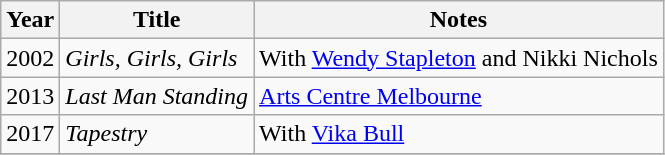<table class="wikitable">
<tr>
<th>Year</th>
<th>Title</th>
<th>Notes</th>
</tr>
<tr>
<td>2002</td>
<td><em>Girls, Girls, Girls</em></td>
<td>With <a href='#'>Wendy Stapleton</a> and Nikki Nichols</td>
</tr>
<tr>
<td>2013</td>
<td><em>Last Man Standing</em></td>
<td><a href='#'>Arts Centre Melbourne</a></td>
</tr>
<tr>
<td>2017</td>
<td><em>Tapestry</em></td>
<td>With <a href='#'>Vika Bull</a></td>
</tr>
<tr>
</tr>
</table>
